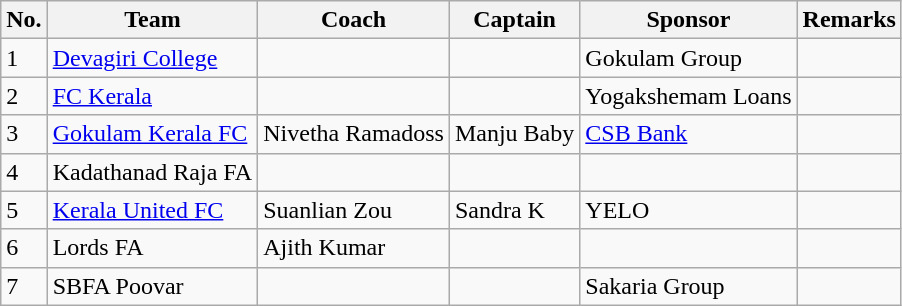<table class="wikitable">
<tr>
<th>No.</th>
<th>Team</th>
<th>Coach</th>
<th>Captain</th>
<th>Sponsor</th>
<th>Remarks</th>
</tr>
<tr>
<td>1</td>
<td><a href='#'>Devagiri College</a></td>
<td></td>
<td></td>
<td>Gokulam Group</td>
<td></td>
</tr>
<tr>
<td>2</td>
<td><a href='#'>FC Kerala</a></td>
<td></td>
<td></td>
<td>Yogakshemam Loans</td>
<td></td>
</tr>
<tr>
<td>3</td>
<td><a href='#'>Gokulam Kerala FC</a></td>
<td> Nivetha Ramadoss</td>
<td> Manju Baby</td>
<td><a href='#'>CSB Bank</a></td>
<td></td>
</tr>
<tr>
<td>4</td>
<td>Kadathanad Raja FA</td>
<td></td>
<td></td>
<td></td>
<td></td>
</tr>
<tr>
<td>5</td>
<td><a href='#'>Kerala United FC</a></td>
<td> Suanlian Zou</td>
<td> Sandra K</td>
<td>YELO</td>
<td></td>
</tr>
<tr>
<td>6</td>
<td>Lords FA</td>
<td> Ajith Kumar</td>
<td></td>
<td></td>
<td></td>
</tr>
<tr>
<td>7</td>
<td>SBFA Poovar</td>
<td></td>
<td></td>
<td>Sakaria Group</td>
<td></td>
</tr>
</table>
